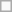<table class=wikitable>
<tr>
<td> </td>
</tr>
</table>
